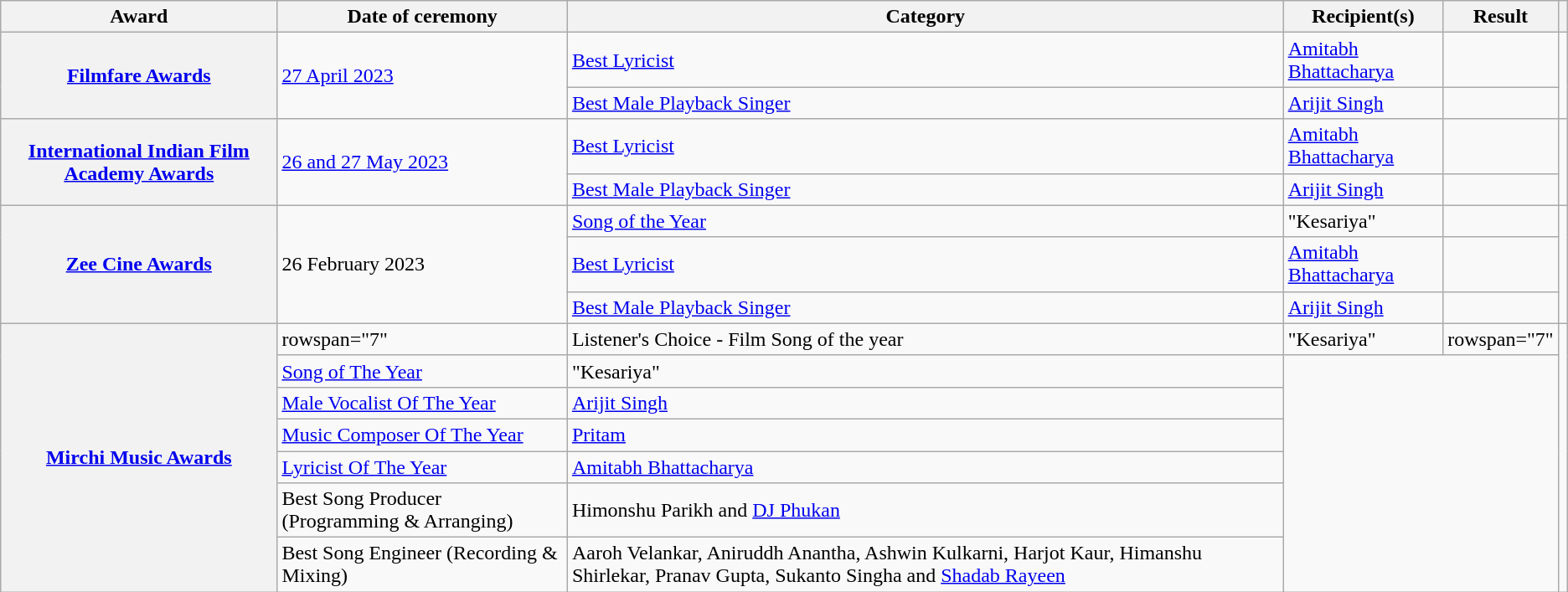<table class="wikitable plainrowheaders sortable">
<tr>
<th scope="col">Award</th>
<th scope="col">Date of ceremony</th>
<th scope="col">Category</th>
<th scope="col">Recipient(s)</th>
<th scope="col" class="unsortable">Result</th>
<th scope="col" class="unsortable"></th>
</tr>
<tr>
<th scope="row" rowspan="2"><a href='#'>Filmfare Awards</a></th>
<td rowspan="2"><a href='#'>27 April 2023</a></td>
<td><a href='#'>Best Lyricist</a></td>
<td><a href='#'>Amitabh Bhattacharya</a></td>
<td></td>
<td style="text-align:center;" rowspan="2"></td>
</tr>
<tr>
<td><a href='#'>Best Male Playback Singer</a></td>
<td><a href='#'>Arijit Singh</a></td>
<td></td>
</tr>
<tr>
<th scope="row" rowspan="2"><a href='#'>International Indian Film Academy Awards</a></th>
<td rowspan="2"><a href='#'>26 and 27 May 2023</a></td>
<td><a href='#'>Best Lyricist</a></td>
<td><a href='#'>Amitabh Bhattacharya</a></td>
<td></td>
<td style="text-align:center;" rowspan="2"></td>
</tr>
<tr>
<td><a href='#'>Best Male Playback Singer</a></td>
<td><a href='#'>Arijit Singh</a></td>
<td></td>
</tr>
<tr>
<th scope="row" rowspan="3"><a href='#'>Zee Cine Awards</a></th>
<td rowspan="3">26 February 2023</td>
<td><a href='#'>Song of the Year</a></td>
<td>"Kesariya"</td>
<td></td>
<td style="text-align:center;" rowspan="3"></td>
</tr>
<tr>
<td><a href='#'>Best Lyricist</a></td>
<td><a href='#'>Amitabh Bhattacharya</a></td>
<td></td>
</tr>
<tr>
<td><a href='#'>Best Male Playback Singer</a></td>
<td><a href='#'>Arijit Singh</a></td>
<td></td>
</tr>
<tr>
<th scope="row" rowspan="7"><a href='#'>Mirchi Music Awards</a></th>
<td>rowspan="7" </td>
<td>Listener's Choice - Film Song of the year</td>
<td>"Kesariya"</td>
<td>rowspan="7" </td>
<td style="text-align:center;" rowspan="7"></td>
</tr>
<tr>
<td><a href='#'>Song of The Year</a></td>
<td>"Kesariya"</td>
</tr>
<tr>
<td><a href='#'>Male Vocalist Of The Year</a></td>
<td><a href='#'>Arijit Singh</a></td>
</tr>
<tr>
<td><a href='#'>Music Composer Of The Year</a></td>
<td><a href='#'>Pritam</a></td>
</tr>
<tr>
<td><a href='#'>Lyricist Of The Year</a></td>
<td><a href='#'>Amitabh Bhattacharya</a></td>
</tr>
<tr>
<td>Best Song Producer (Programming & Arranging)</td>
<td>Himonshu Parikh and <a href='#'>DJ Phukan</a></td>
</tr>
<tr>
<td>Best Song Engineer (Recording & Mixing)</td>
<td>Aaroh Velankar, Aniruddh Anantha, Ashwin Kulkarni, Harjot Kaur, Himanshu Shirlekar, Pranav Gupta, Sukanto Singha and <a href='#'>Shadab Rayeen</a></td>
</tr>
</table>
